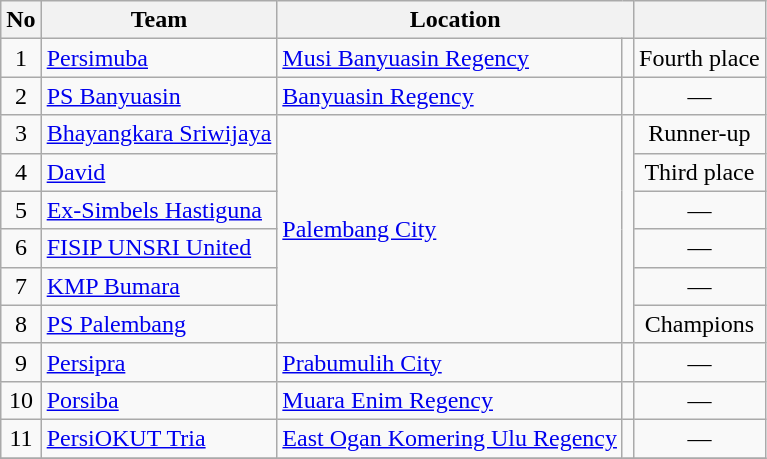<table class="wikitable sortable" style="font-size:100%;">
<tr>
<th>No</th>
<th>Team</th>
<th colspan="2">Location</th>
<th></th>
</tr>
<tr>
<td align="center">1</td>
<td><a href='#'>Persimuba</a></td>
<td><a href='#'>Musi Banyuasin Regency</a></td>
<td></td>
<td align="center">Fourth place</td>
</tr>
<tr>
<td align="center">2</td>
<td><a href='#'>PS Banyuasin</a></td>
<td><a href='#'>Banyuasin Regency</a></td>
<td></td>
<td align="center">—</td>
</tr>
<tr>
<td align="center">3</td>
<td><a href='#'>Bhayangkara Sriwijaya</a></td>
<td rowspan="6"><a href='#'>Palembang City</a></td>
<td rowspan="6"></td>
<td align="center">Runner-up</td>
</tr>
<tr>
<td align="center">4</td>
<td><a href='#'>David</a></td>
<td align="center">Third place</td>
</tr>
<tr>
<td align="center">5</td>
<td><a href='#'>Ex-Simbels Hastiguna</a></td>
<td align="center">—</td>
</tr>
<tr>
<td align="center">6</td>
<td><a href='#'>FISIP UNSRI United</a></td>
<td align="center">—</td>
</tr>
<tr>
<td align="center">7</td>
<td><a href='#'>KMP Bumara</a></td>
<td align="center">—</td>
</tr>
<tr>
<td align="center">8</td>
<td><a href='#'>PS Palembang</a></td>
<td align="center">Champions</td>
</tr>
<tr>
<td align="center">9</td>
<td><a href='#'>Persipra</a></td>
<td><a href='#'>Prabumulih City</a></td>
<td></td>
<td align="center">—</td>
</tr>
<tr>
<td align="center">10</td>
<td><a href='#'>Porsiba</a></td>
<td><a href='#'>Muara Enim Regency</a></td>
<td></td>
<td align="center">—</td>
</tr>
<tr>
<td align="center">11</td>
<td><a href='#'>PersiOKUT Tria</a></td>
<td><a href='#'>East Ogan Komering Ulu Regency</a></td>
<td></td>
<td align="center">—</td>
</tr>
<tr>
</tr>
</table>
